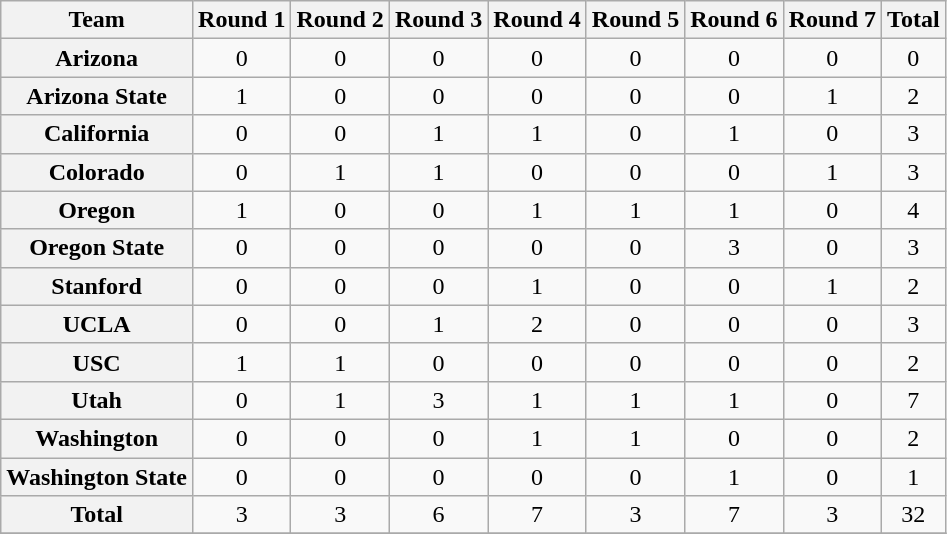<table class="wikitable sortable" style="text-align: center;">
<tr>
<th>Team</th>
<th>Round 1</th>
<th>Round 2</th>
<th>Round 3</th>
<th>Round 4</th>
<th>Round 5</th>
<th>Round 6</th>
<th>Round 7</th>
<th>Total</th>
</tr>
<tr>
<th style=>Arizona</th>
<td>0</td>
<td>0</td>
<td>0</td>
<td>0</td>
<td>0</td>
<td>0</td>
<td>0</td>
<td>0</td>
</tr>
<tr>
<th style=>Arizona State</th>
<td>1</td>
<td>0</td>
<td>0</td>
<td>0</td>
<td>0</td>
<td>0</td>
<td>1</td>
<td>2</td>
</tr>
<tr>
<th style=>California</th>
<td>0</td>
<td>0</td>
<td>1</td>
<td>1</td>
<td>0</td>
<td>1</td>
<td>0</td>
<td>3</td>
</tr>
<tr>
<th style=>Colorado</th>
<td>0</td>
<td>1</td>
<td>1</td>
<td>0</td>
<td>0</td>
<td>0</td>
<td>1</td>
<td>3</td>
</tr>
<tr>
<th style=>Oregon</th>
<td>1</td>
<td>0</td>
<td>0</td>
<td>1</td>
<td>1</td>
<td>1</td>
<td>0</td>
<td>4</td>
</tr>
<tr>
<th style=>Oregon State</th>
<td>0</td>
<td>0</td>
<td>0</td>
<td>0</td>
<td>0</td>
<td>3</td>
<td>0</td>
<td>3</td>
</tr>
<tr>
<th style=>Stanford</th>
<td>0</td>
<td>0</td>
<td>0</td>
<td>1</td>
<td>0</td>
<td>0</td>
<td>1</td>
<td>2</td>
</tr>
<tr>
<th style=>UCLA</th>
<td>0</td>
<td>0</td>
<td>1</td>
<td>2</td>
<td>0</td>
<td>0</td>
<td>0</td>
<td>3</td>
</tr>
<tr>
<th style=>USC</th>
<td>1</td>
<td>1</td>
<td>0</td>
<td>0</td>
<td>0</td>
<td>0</td>
<td>0</td>
<td>2</td>
</tr>
<tr>
<th style=>Utah</th>
<td>0</td>
<td>1</td>
<td>3</td>
<td>1</td>
<td>1</td>
<td>1</td>
<td>0</td>
<td>7</td>
</tr>
<tr>
<th style=>Washington</th>
<td>0</td>
<td>0</td>
<td>0</td>
<td>1</td>
<td>1</td>
<td>0</td>
<td>0</td>
<td>2</td>
</tr>
<tr>
<th style=>Washington State</th>
<td>0</td>
<td>0</td>
<td>0</td>
<td>0</td>
<td>0</td>
<td>1</td>
<td>0</td>
<td>1</td>
</tr>
<tr>
<th>Total</th>
<td>3</td>
<td>3</td>
<td>6</td>
<td>7</td>
<td>3</td>
<td>7</td>
<td>3</td>
<td>32</td>
</tr>
<tr>
</tr>
</table>
